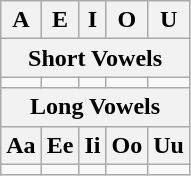<table class="wikitable" style="text-align:center;">
<tr>
<th>A</th>
<th>E</th>
<th>I</th>
<th>O</th>
<th>U</th>
</tr>
<tr>
<th colspan="5">Short Vowels</th>
</tr>
<tr dir="rtl">
<td><span></span></td>
<td><span></span></td>
<td><span></span></td>
<td><span></span></td>
<td><span></span></td>
</tr>
<tr>
<th colspan="5">Long Vowels</th>
</tr>
<tr>
<th>Aa</th>
<th>Ee</th>
<th>Ii</th>
<th>Oo</th>
<th>Uu</th>
</tr>
<tr dir="rtl">
<td><span></span></td>
<td><span></span></td>
<td><span></span></td>
<td><span></span></td>
<td><span></span></td>
</tr>
</table>
